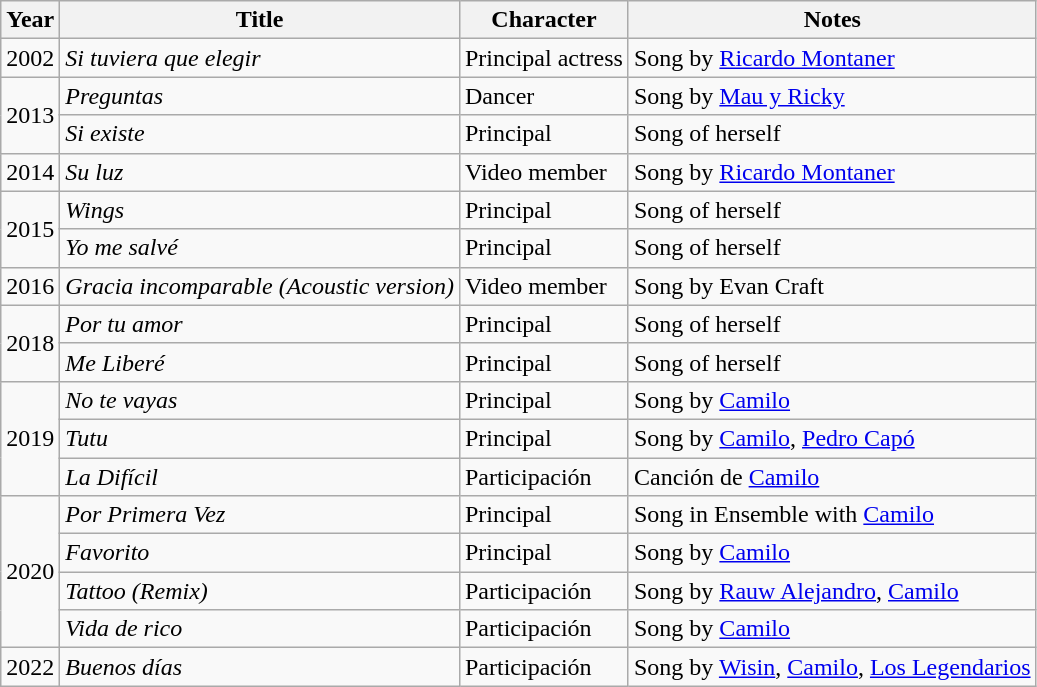<table class="wikitable sortable">
<tr>
<th>Year</th>
<th>Title</th>
<th>Character</th>
<th class="unsortable">Notes</th>
</tr>
<tr>
<td>2002</td>
<td><em>Si tuviera que elegir</em></td>
<td>Principal actress</td>
<td>Song by <a href='#'>Ricardo Montaner</a></td>
</tr>
<tr>
<td rowspan="2">2013</td>
<td><em>Preguntas</em></td>
<td>Dancer</td>
<td>Song by <a href='#'>Mau y Ricky</a></td>
</tr>
<tr>
<td><em>Si existe</em></td>
<td>Principal</td>
<td>Song of herself</td>
</tr>
<tr>
<td>2014</td>
<td><em>Su luz</em></td>
<td>Video member</td>
<td>Song by <a href='#'>Ricardo Montaner</a></td>
</tr>
<tr>
<td rowspan="2">2015</td>
<td><em>Wings</em></td>
<td>Principal</td>
<td>Song of herself</td>
</tr>
<tr>
<td><em>Yo me salvé</em></td>
<td>Principal</td>
<td>Song of herself</td>
</tr>
<tr>
<td>2016</td>
<td><em>Gracia incomparable (Acoustic version)</em></td>
<td>Video member</td>
<td>Song by Evan Craft</td>
</tr>
<tr>
<td rowspan="2">2018</td>
<td><em> Por tu amor</em></td>
<td>Principal</td>
<td>Song of herself</td>
</tr>
<tr>
<td><em>Me Liberé</em></td>
<td>Principal</td>
<td>Song of herself</td>
</tr>
<tr>
<td rowspan="3">2019</td>
<td><em>No te vayas</em></td>
<td>Principal</td>
<td>Song by <a href='#'>Camilo</a></td>
</tr>
<tr>
<td><em>Tutu</em></td>
<td>Principal</td>
<td>Song by <a href='#'>Camilo</a>, <a href='#'>Pedro Capó</a></td>
</tr>
<tr>
<td><em>La Difícil</em></td>
<td>Participación</td>
<td>Canción de <a href='#'>Camilo</a></td>
</tr>
<tr>
<td rowspan="4">2020</td>
<td><em>Por Primera Vez</em></td>
<td>Principal</td>
<td>Song in Ensemble with <a href='#'>Camilo</a></td>
</tr>
<tr>
<td><em>Favorito</em></td>
<td>Principal</td>
<td>Song by <a href='#'>Camilo</a></td>
</tr>
<tr>
<td><em>Tattoo (Remix)</em></td>
<td>Participación</td>
<td>Song by <a href='#'>Rauw Alejandro</a>, <a href='#'>Camilo</a></td>
</tr>
<tr>
<td><em>Vida de rico</em></td>
<td>Participación</td>
<td>Song by <a href='#'>Camilo</a></td>
</tr>
<tr>
<td>2022</td>
<td><em>Buenos días</em></td>
<td>Participación</td>
<td>Song by <a href='#'>Wisin</a>, <a href='#'>Camilo</a>, <a href='#'>Los Legendarios</a></td>
</tr>
</table>
